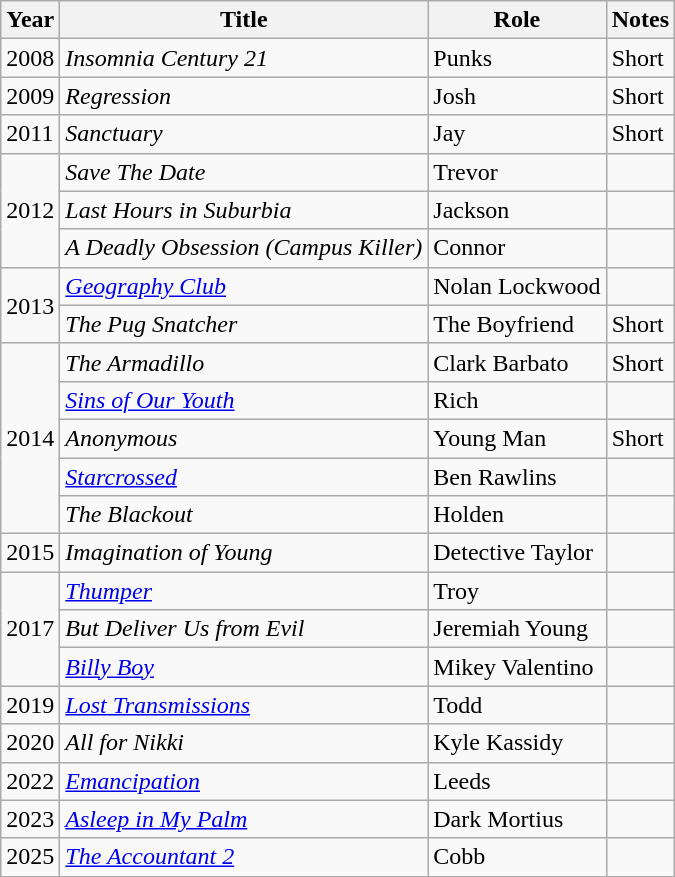<table class="wikitable sortable">
<tr>
<th>Year</th>
<th>Title</th>
<th>Role</th>
<th class="unsortable">Notes</th>
</tr>
<tr>
<td>2008</td>
<td><em>Insomnia Century 21</em></td>
<td>Punks</td>
<td>Short</td>
</tr>
<tr>
<td>2009</td>
<td><em>Regression</em></td>
<td>Josh</td>
<td>Short</td>
</tr>
<tr>
<td>2011</td>
<td><em>Sanctuary</em></td>
<td>Jay</td>
<td>Short</td>
</tr>
<tr>
<td rowspan="3">2012</td>
<td><em>Save The Date</em></td>
<td>Trevor</td>
<td></td>
</tr>
<tr>
<td><em>Last Hours in Suburbia</em></td>
<td>Jackson</td>
<td></td>
</tr>
<tr>
<td><em>A Deadly Obsession (Campus Killer)</em></td>
<td>Connor</td>
<td></td>
</tr>
<tr>
<td rowspan="2">2013</td>
<td><em><a href='#'>Geography Club</a></em></td>
<td>Nolan Lockwood</td>
<td></td>
</tr>
<tr>
<td><em>The Pug Snatcher</em></td>
<td>The Boyfriend</td>
<td>Short</td>
</tr>
<tr>
<td rowspan="5">2014</td>
<td><em>The Armadillo</em></td>
<td>Clark Barbato</td>
<td>Short</td>
</tr>
<tr>
<td><em><a href='#'>Sins of Our Youth</a></em></td>
<td>Rich</td>
<td></td>
</tr>
<tr>
<td><em>Anonymous</em></td>
<td>Young Man</td>
<td>Short</td>
</tr>
<tr>
<td><em><a href='#'>Starcrossed</a></em></td>
<td>Ben Rawlins</td>
<td></td>
</tr>
<tr>
<td><em>The Blackout</em></td>
<td>Holden</td>
<td></td>
</tr>
<tr>
<td>2015</td>
<td><em>Imagination of Young</em></td>
<td>Detective Taylor</td>
<td></td>
</tr>
<tr>
<td rowspan="3">2017</td>
<td><em><a href='#'>Thumper</a></em></td>
<td>Troy</td>
<td></td>
</tr>
<tr>
<td><em>But Deliver Us from Evil</em></td>
<td>Jeremiah Young</td>
<td></td>
</tr>
<tr>
<td><em><a href='#'>Billy Boy</a></em></td>
<td>Mikey Valentino</td>
<td></td>
</tr>
<tr>
<td>2019</td>
<td><em><a href='#'>Lost Transmissions</a></em></td>
<td>Todd</td>
<td></td>
</tr>
<tr>
<td>2020</td>
<td><em>All for Nikki</em></td>
<td>Kyle Kassidy</td>
<td></td>
</tr>
<tr>
<td>2022</td>
<td><em><a href='#'>Emancipation</a></em></td>
<td>Leeds</td>
<td></td>
</tr>
<tr>
<td>2023</td>
<td><em><a href='#'>Asleep in My Palm</a></em></td>
<td>Dark Mortius</td>
<td></td>
</tr>
<tr>
<td>2025</td>
<td><em><a href='#'>The Accountant 2</a></em></td>
<td>Cobb</td>
<td></td>
</tr>
</table>
